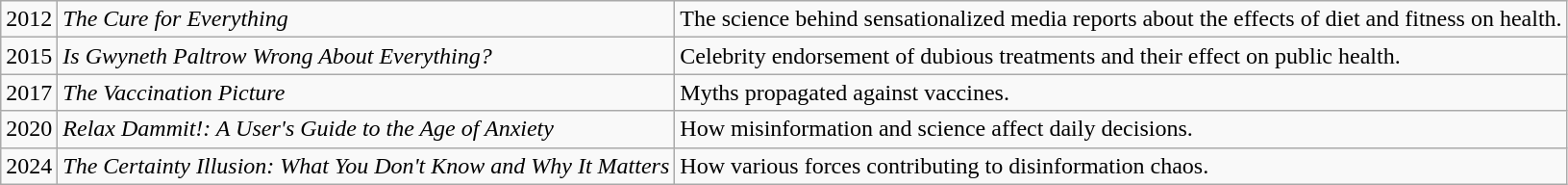<table class="wikitable">
<tr>
<td>2012</td>
<td><em>The Cure for Everything</em></td>
<td>The science behind sensationalized media reports about the effects of diet and fitness on health.</td>
</tr>
<tr>
<td>2015</td>
<td><em>Is Gwyneth Paltrow Wrong About Everything?</em></td>
<td>Celebrity endorsement of dubious treatments and their effect on public health.</td>
</tr>
<tr>
<td>2017</td>
<td><em>The Vaccination Picture</em></td>
<td>Myths propagated against vaccines.</td>
</tr>
<tr>
<td>2020</td>
<td><em>Relax Dammit!: A User's Guide to the Age of Anxiety</em></td>
<td>How misinformation and science affect daily decisions.</td>
</tr>
<tr>
<td>2024</td>
<td><em>The Certainty Illusion: What You Don't Know and Why It Matters</em></td>
<td>How various forces contributing to disinformation chaos.</td>
</tr>
</table>
